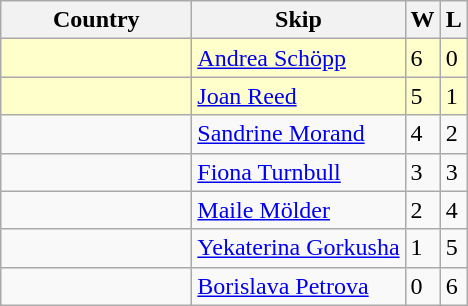<table class="wikitable">
<tr>
<th bgcolor="#efefef" width="120">Country</th>
<th bgcolor="#efefef">Skip</th>
<th bgcolor="#efefef">W</th>
<th bgcolor="#efefef">L</th>
</tr>
<tr bgcolor="#ffffcc">
<td></td>
<td><a href='#'>Andrea Schöpp</a></td>
<td>6</td>
<td>0</td>
</tr>
<tr bgcolor="#ffffcc">
<td></td>
<td><a href='#'>Joan Reed</a></td>
<td>5</td>
<td>1</td>
</tr>
<tr>
<td></td>
<td><a href='#'>Sandrine Morand</a></td>
<td>4</td>
<td>2</td>
</tr>
<tr>
<td></td>
<td><a href='#'>Fiona Turnbull</a></td>
<td>3</td>
<td>3</td>
</tr>
<tr>
<td></td>
<td><a href='#'>Maile Mölder</a></td>
<td>2</td>
<td>4</td>
</tr>
<tr>
<td></td>
<td><a href='#'>Yekaterina Gorkusha</a></td>
<td>1</td>
<td>5</td>
</tr>
<tr>
<td></td>
<td><a href='#'>Borislava Petrova</a></td>
<td>0</td>
<td>6</td>
</tr>
</table>
